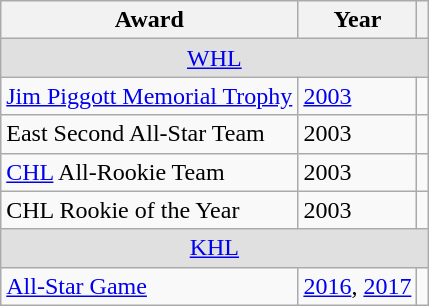<table class="wikitable">
<tr>
<th>Award</th>
<th>Year</th>
<th></th>
</tr>
<tr ALIGN="center" bgcolor="#e0e0e0">
<td colspan="3"><a href='#'>WHL</a></td>
</tr>
<tr>
<td><a href='#'>Jim Piggott Memorial Trophy</a></td>
<td><a href='#'>2003</a></td>
<td></td>
</tr>
<tr>
<td>East Second All-Star Team</td>
<td>2003</td>
<td></td>
</tr>
<tr>
<td><a href='#'>CHL</a> All-Rookie Team</td>
<td>2003</td>
<td></td>
</tr>
<tr>
<td>CHL Rookie of the Year</td>
<td>2003</td>
<td></td>
</tr>
<tr ALIGN="center" bgcolor="#e0e0e0">
<td colspan="3"><a href='#'>KHL</a></td>
</tr>
<tr>
<td><a href='#'>All-Star Game</a></td>
<td><a href='#'>2016</a>, <a href='#'>2017</a></td>
<td></td>
</tr>
</table>
